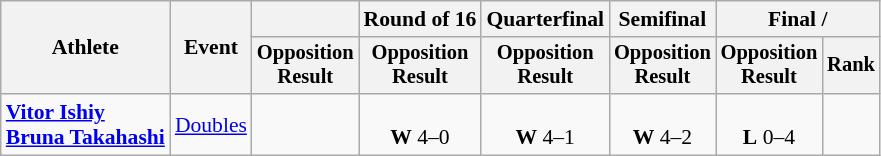<table class=wikitable style=font-size:90%;text-align:center>
<tr>
<th rowspan=2>Athlete</th>
<th rowspan=2>Event</th>
<th></th>
<th>Round of 16</th>
<th>Quarterfinal</th>
<th>Semifinal</th>
<th colspan=2>Final / </th>
</tr>
<tr style=font-size:95%>
<th>Opposition<br>Result</th>
<th>Opposition<br>Result</th>
<th>Opposition<br>Result</th>
<th>Opposition<br>Result</th>
<th>Opposition<br>Result</th>
<th>Rank</th>
</tr>
<tr>
<td align=left><strong><a href='#'>Vitor Ishiy</a><br><a href='#'>Bruna Takahashi</a></strong></td>
<td align=left><a href='#'>Doubles</a></td>
<td></td>
<td><br><strong>W</strong> 4–0</td>
<td><br><strong>W</strong> 4–1</td>
<td><br><strong>W</strong> 4–2</td>
<td><br><strong>L</strong> 0–4</td>
<td></td>
</tr>
</table>
